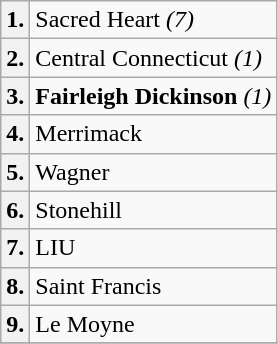<table class="wikitable">
<tr>
<th>1.</th>
<td>Sacred Heart <em>(7)</em></td>
</tr>
<tr>
<th>2.</th>
<td>Central Connecticut <em>(1)</em></td>
</tr>
<tr>
<th>3.</th>
<td><strong>Fairleigh Dickinson</strong> <em>(1)</em></td>
</tr>
<tr>
<th>4.</th>
<td>Merrimack</td>
</tr>
<tr>
<th>5.</th>
<td>Wagner</td>
</tr>
<tr>
<th>6.</th>
<td>Stonehill</td>
</tr>
<tr>
<th>7.</th>
<td>LIU</td>
</tr>
<tr>
<th>8.</th>
<td>Saint Francis</td>
</tr>
<tr>
<th>9.</th>
<td>Le Moyne</td>
</tr>
<tr>
</tr>
</table>
